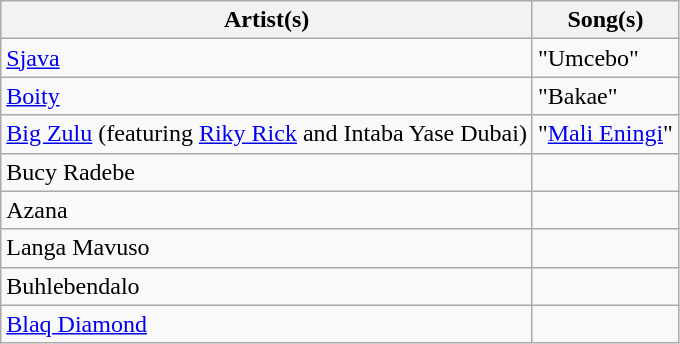<table class="wikitable plainrowheaders">
<tr>
<th scope="col">Artist(s)</th>
<th scope="col">Song(s)</th>
</tr>
<tr>
<td><a href='#'>Sjava</a></td>
<td>"Umcebo"</td>
</tr>
<tr>
<td><a href='#'>Boity</a></td>
<td>"Bakae"</td>
</tr>
<tr>
<td><a href='#'>Big Zulu</a> (featuring  <a href='#'>Riky Rick</a> and Intaba Yase Dubai)</td>
<td>"<a href='#'>Mali Eningi</a>"</td>
</tr>
<tr>
<td>Bucy Radebe</td>
<td></td>
</tr>
<tr>
<td>Azana</td>
<td></td>
</tr>
<tr>
<td>Langa Mavuso</td>
<td></td>
</tr>
<tr>
<td>Buhlebendalo</td>
<td></td>
</tr>
<tr>
<td><a href='#'>Blaq Diamond</a></td>
<td></td>
</tr>
</table>
